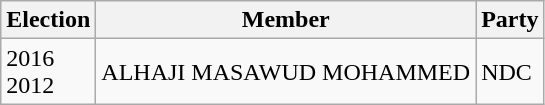<table class="wikitable">
<tr>
<th><strong>Election</strong></th>
<th><strong>Member</strong></th>
<th><strong>Party</strong></th>
</tr>
<tr>
<td>2016<br>2012</td>
<td>ALHAJI MASAWUD MOHAMMED</td>
<td>NDC</td>
</tr>
</table>
